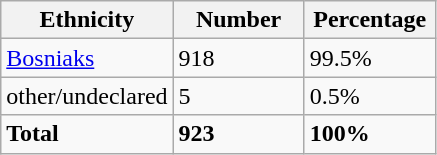<table class="wikitable">
<tr>
<th width="100px">Ethnicity</th>
<th width="80px">Number</th>
<th width="80px">Percentage</th>
</tr>
<tr>
<td><a href='#'>Bosniaks</a></td>
<td>918</td>
<td>99.5%</td>
</tr>
<tr>
<td>other/undeclared</td>
<td>5</td>
<td>0.5%</td>
</tr>
<tr>
<td><strong>Total</strong></td>
<td><strong>923</strong></td>
<td><strong>100%</strong></td>
</tr>
</table>
